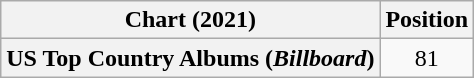<table class="wikitable plainrowheaders" style="text-align:center">
<tr>
<th scope="col">Chart (2021)</th>
<th scope="col">Position</th>
</tr>
<tr>
<th scope="row">US Top Country Albums (<em>Billboard</em>)</th>
<td>81</td>
</tr>
</table>
